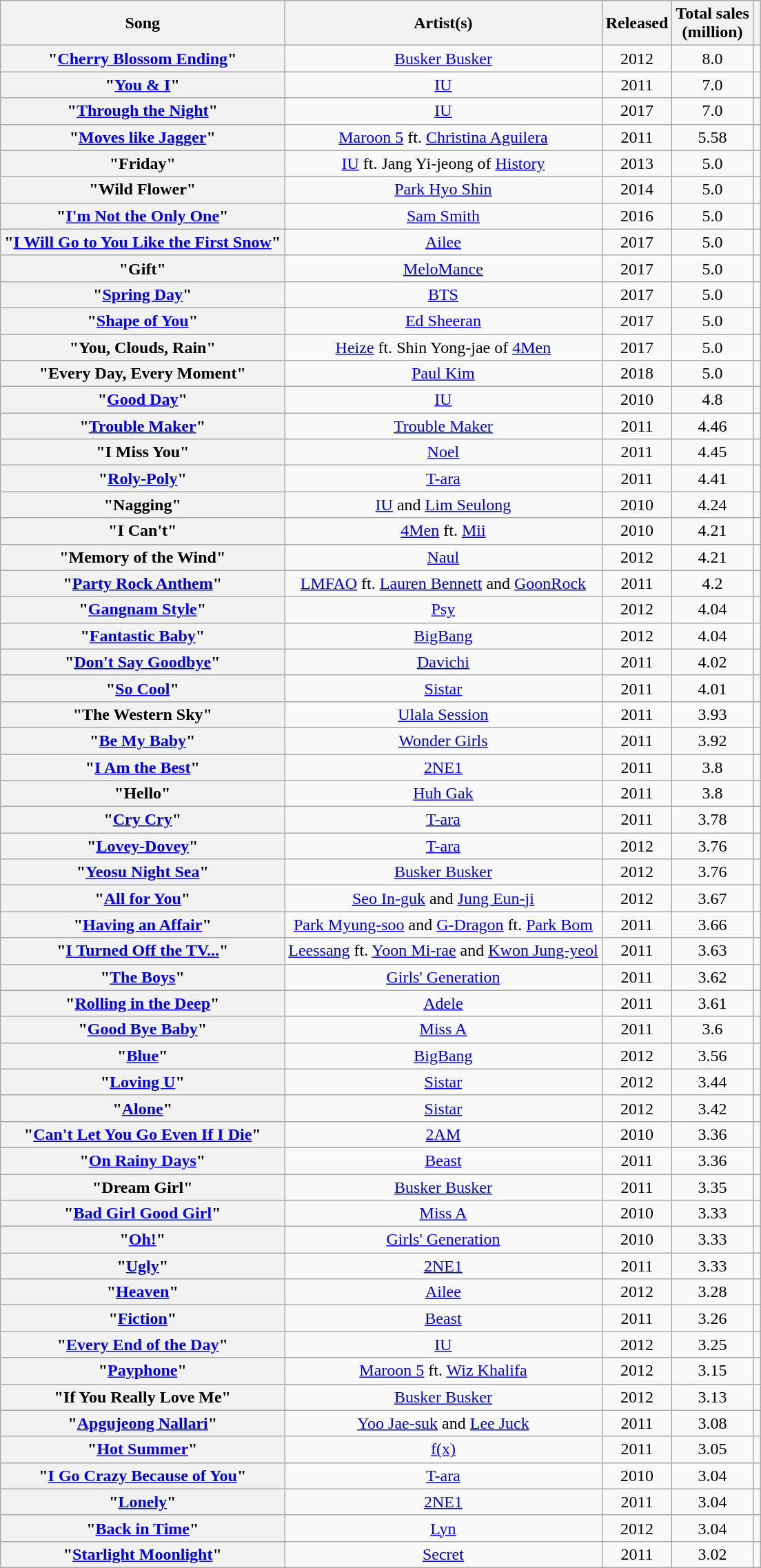<table class="wikitable plainrowheaders sortable" style="text-align:center">
<tr>
<th>Song</th>
<th>Artist(s)</th>
<th>Released</th>
<th>Total sales<br>(million)</th>
<th class="unsortable"></th>
</tr>
<tr>
<th scope="row">"<a href='#'>Cherry Blossom Ending</a>"</th>
<td><a href='#'>Busker Busker</a></td>
<td>2012</td>
<td>8.0</td>
<td></td>
</tr>
<tr>
<th scope="row">"<a href='#'>You & I</a>"</th>
<td><a href='#'>IU</a></td>
<td>2011</td>
<td>7.0</td>
<td></td>
</tr>
<tr>
<th scope="row">"<a href='#'>Through the Night</a>"</th>
<td><a href='#'>IU</a></td>
<td>2017</td>
<td>7.0</td>
<td></td>
</tr>
<tr>
<th scope="row">"<a href='#'>Moves like Jagger</a>"</th>
<td><a href='#'>Maroon 5</a> ft. <a href='#'>Christina Aguilera</a></td>
<td>2011</td>
<td>5.58</td>
<td></td>
</tr>
<tr>
<th scope="row">"Friday"</th>
<td><a href='#'>IU</a> ft. Jang Yi-jeong of <a href='#'>History</a></td>
<td>2013</td>
<td>5.0</td>
<td></td>
</tr>
<tr>
<th scope="row">"Wild Flower"</th>
<td><a href='#'>Park Hyo Shin</a></td>
<td>2014</td>
<td>5.0</td>
<td></td>
</tr>
<tr>
<th scope="row">"<a href='#'>I'm Not the Only One</a>"</th>
<td><a href='#'>Sam Smith</a></td>
<td>2016</td>
<td>5.0</td>
<td></td>
</tr>
<tr>
<th scope="row">"<a href='#'>I Will Go to You Like the First Snow</a>"</th>
<td><a href='#'>Ailee</a></td>
<td>2017</td>
<td>5.0</td>
<td></td>
</tr>
<tr>
<th scope="row">"Gift"</th>
<td><a href='#'>MeloMance</a></td>
<td>2017</td>
<td>5.0</td>
<td></td>
</tr>
<tr>
<th scope="row">"<a href='#'>Spring Day</a>"</th>
<td><a href='#'>BTS</a></td>
<td>2017</td>
<td>5.0</td>
<td></td>
</tr>
<tr>
<th scope="row">"<a href='#'>Shape of You</a>"</th>
<td><a href='#'>Ed Sheeran</a></td>
<td>2017</td>
<td>5.0</td>
<td></td>
</tr>
<tr>
<th scope="row">"You, Clouds, Rain"</th>
<td><a href='#'>Heize</a> ft. Shin Yong-jae of <a href='#'>4Men</a></td>
<td>2017</td>
<td>5.0</td>
<td></td>
</tr>
<tr>
<th scope="row">"Every Day, Every Moment"</th>
<td><a href='#'>Paul Kim</a></td>
<td>2018</td>
<td>5.0</td>
<td></td>
</tr>
<tr>
<th scope="row">"<a href='#'>Good Day</a>"</th>
<td><a href='#'>IU</a></td>
<td>2010</td>
<td>4.8</td>
<td></td>
</tr>
<tr>
<th scope="row">"<a href='#'>Trouble Maker</a>"</th>
<td><a href='#'>Trouble Maker</a></td>
<td>2011</td>
<td>4.46</td>
<td></td>
</tr>
<tr>
<th scope="row">"I Miss You"</th>
<td><a href='#'>Noel</a></td>
<td>2011</td>
<td>4.45</td>
<td></td>
</tr>
<tr>
<th scope="row">"<a href='#'>Roly-Poly</a>"</th>
<td><a href='#'>T-ara</a></td>
<td>2011</td>
<td>4.41</td>
<td></td>
</tr>
<tr>
<th scope="row">"Nagging"</th>
<td><a href='#'>IU</a> and <a href='#'>Lim Seulong</a></td>
<td>2010</td>
<td>4.24</td>
<td></td>
</tr>
<tr>
<th scope="row">"I Can't"</th>
<td><a href='#'>4Men</a> ft. <a href='#'>Mii</a></td>
<td>2010</td>
<td>4.21</td>
<td></td>
</tr>
<tr>
<th scope="row">"Memory of the Wind"</th>
<td><a href='#'>Naul</a></td>
<td>2012</td>
<td>4.21</td>
<td></td>
</tr>
<tr>
<th scope="row">"<a href='#'>Party Rock Anthem</a>"</th>
<td><a href='#'>LMFAO</a> ft. <a href='#'>Lauren Bennett</a> and <a href='#'>GoonRock</a></td>
<td>2011</td>
<td>4.2</td>
<td></td>
</tr>
<tr>
<th scope="row">"<a href='#'>Gangnam Style</a>"</th>
<td><a href='#'>Psy</a></td>
<td>2012</td>
<td>4.04</td>
<td></td>
</tr>
<tr>
<th scope="row">"<a href='#'>Fantastic Baby</a>"</th>
<td><a href='#'>BigBang</a></td>
<td>2012</td>
<td>4.04</td>
<td></td>
</tr>
<tr>
<th scope="row">"<a href='#'>Don't Say Goodbye</a>"</th>
<td><a href='#'>Davichi</a></td>
<td>2011</td>
<td>4.02</td>
<td></td>
</tr>
<tr>
<th scope="row">"<a href='#'>So Cool</a>"</th>
<td><a href='#'>Sistar</a></td>
<td>2011</td>
<td>4.01</td>
<td></td>
</tr>
<tr>
<th scope="row">"The Western Sky"</th>
<td><a href='#'>Ulala Session</a></td>
<td>2011</td>
<td>3.93</td>
<td></td>
</tr>
<tr>
<th scope="row">"<a href='#'>Be My Baby</a>"</th>
<td><a href='#'>Wonder Girls</a></td>
<td>2011</td>
<td>3.92</td>
<td></td>
</tr>
<tr>
<th scope="row">"<a href='#'>I Am the Best</a>"</th>
<td><a href='#'>2NE1</a></td>
<td>2011</td>
<td>3.8</td>
<td></td>
</tr>
<tr>
<th scope="row">"Hello"</th>
<td><a href='#'>Huh Gak</a></td>
<td>2011</td>
<td>3.8</td>
<td></td>
</tr>
<tr>
<th scope="row">"<a href='#'>Cry Cry</a>"</th>
<td><a href='#'>T-ara</a></td>
<td>2011</td>
<td>3.78</td>
<td></td>
</tr>
<tr>
<th scope="row">"<a href='#'>Lovey-Dovey</a>"</th>
<td><a href='#'>T-ara</a></td>
<td>2012</td>
<td>3.76</td>
<td></td>
</tr>
<tr>
<th scope="row">"<a href='#'>Yeosu Night Sea</a>"</th>
<td><a href='#'>Busker Busker</a></td>
<td>2012</td>
<td>3.76</td>
<td></td>
</tr>
<tr>
<th scope="row">"<a href='#'>All for You</a>"</th>
<td><a href='#'>Seo In-guk</a> and <a href='#'>Jung Eun-ji</a></td>
<td>2012</td>
<td>3.67</td>
<td></td>
</tr>
<tr>
<th scope="row">"<a href='#'>Having an Affair</a>"</th>
<td><a href='#'>Park Myung-soo</a> and <a href='#'>G-Dragon</a> ft. <a href='#'>Park Bom</a></td>
<td>2011</td>
<td>3.66</td>
<td></td>
</tr>
<tr>
<th scope="row">"<a href='#'>I Turned Off the TV...</a>"</th>
<td><a href='#'>Leessang</a> ft. <a href='#'>Yoon Mi-rae</a> and <a href='#'>Kwon Jung-yeol</a></td>
<td>2011</td>
<td>3.63</td>
<td></td>
</tr>
<tr>
<th scope="row">"<a href='#'>The Boys</a>"</th>
<td><a href='#'>Girls' Generation</a></td>
<td>2011</td>
<td>3.62</td>
<td></td>
</tr>
<tr>
<th scope="row">"<a href='#'>Rolling in the Deep</a>"</th>
<td><a href='#'>Adele</a></td>
<td>2011</td>
<td>3.61</td>
<td></td>
</tr>
<tr>
<th scope="row">"<a href='#'>Good Bye Baby</a>"</th>
<td><a href='#'>Miss A</a></td>
<td>2011</td>
<td>3.6</td>
<td></td>
</tr>
<tr>
<th scope="row">"<a href='#'>Blue</a>"</th>
<td><a href='#'>BigBang</a></td>
<td>2012</td>
<td>3.56</td>
<td></td>
</tr>
<tr>
<th scope="row">"<a href='#'>Loving U</a>"</th>
<td><a href='#'>Sistar</a></td>
<td>2012</td>
<td>3.44</td>
<td></td>
</tr>
<tr>
<th scope="row">"<a href='#'>Alone</a>"</th>
<td><a href='#'>Sistar</a></td>
<td>2012</td>
<td>3.42</td>
<td></td>
</tr>
<tr>
<th scope="row">"<a href='#'>Can't Let You Go Even If I Die</a>"</th>
<td><a href='#'>2AM</a></td>
<td>2010</td>
<td>3.36</td>
<td></td>
</tr>
<tr>
<th scope="row">"<a href='#'>On Rainy Days</a>"</th>
<td><a href='#'>Beast</a></td>
<td>2011</td>
<td>3.36</td>
<td></td>
</tr>
<tr>
<th scope="row">"Dream Girl"</th>
<td><a href='#'>Busker Busker</a></td>
<td>2011</td>
<td>3.35</td>
<td></td>
</tr>
<tr>
<th scope="row">"<a href='#'>Bad Girl Good Girl</a>"</th>
<td><a href='#'>Miss A</a></td>
<td>2010</td>
<td>3.33</td>
<td></td>
</tr>
<tr>
<th scope="row">"<a href='#'>Oh!</a>"</th>
<td><a href='#'>Girls' Generation</a></td>
<td>2010</td>
<td>3.33</td>
<td></td>
</tr>
<tr>
<th scope="row">"<a href='#'>Ugly</a>"</th>
<td><a href='#'>2NE1</a></td>
<td>2011</td>
<td>3.33</td>
<td></td>
</tr>
<tr>
<th scope="row">"<a href='#'>Heaven</a>"</th>
<td><a href='#'>Ailee</a></td>
<td>2012</td>
<td>3.28</td>
<td></td>
</tr>
<tr>
<th scope="row">"<a href='#'>Fiction</a>"</th>
<td><a href='#'>Beast</a></td>
<td>2011</td>
<td>3.26</td>
<td></td>
</tr>
<tr>
<th scope="row">"<a href='#'>Every End of the Day</a>"</th>
<td><a href='#'>IU</a></td>
<td>2012</td>
<td>3.25</td>
<td></td>
</tr>
<tr>
<th scope="row">"<a href='#'>Payphone</a>"</th>
<td><a href='#'>Maroon 5</a> ft. <a href='#'>Wiz Khalifa</a></td>
<td>2012</td>
<td>3.15</td>
<td></td>
</tr>
<tr>
<th scope="row">"If You Really Love Me"</th>
<td><a href='#'>Busker Busker</a></td>
<td>2012</td>
<td>3.13</td>
<td></td>
</tr>
<tr>
<th scope="row">"<a href='#'>Apgujeong Nallari</a>"</th>
<td><a href='#'>Yoo Jae-suk</a> and <a href='#'>Lee Juck</a></td>
<td>2011</td>
<td>3.08</td>
<td></td>
</tr>
<tr>
<th scope="row">"<a href='#'>Hot Summer</a>"</th>
<td><a href='#'>f(x)</a></td>
<td>2011</td>
<td>3.05</td>
<td></td>
</tr>
<tr>
<th scope="row">"<a href='#'>I Go Crazy Because of You</a>"</th>
<td><a href='#'>T-ara</a></td>
<td>2010</td>
<td>3.04</td>
<td></td>
</tr>
<tr>
<th scope="row">"<a href='#'>Lonely</a>"</th>
<td><a href='#'>2NE1</a></td>
<td>2011</td>
<td>3.04</td>
<td></td>
</tr>
<tr>
<th scope="row">"<a href='#'>Back in Time</a>"</th>
<td><a href='#'>Lyn</a></td>
<td>2012</td>
<td>3.04</td>
<td></td>
</tr>
<tr>
<th scope="row">"<a href='#'>Starlight Moonlight</a>"</th>
<td><a href='#'>Secret</a></td>
<td>2011</td>
<td>3.02</td>
<td></td>
</tr>
</table>
